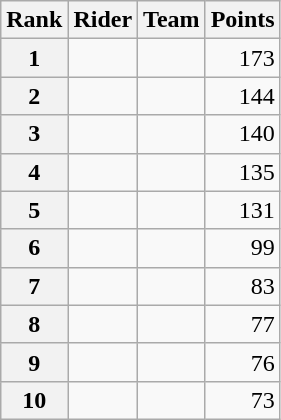<table class="wikitable">
<tr>
<th scope="col">Rank</th>
<th scope="col">Rider</th>
<th scope="col">Team</th>
<th scope="col">Points</th>
</tr>
<tr>
<th scope="row">1</th>
<td></td>
<td></td>
<td style="text-align:right;">173</td>
</tr>
<tr>
<th scope="row">2</th>
<td></td>
<td></td>
<td style="text-align:right;">144</td>
</tr>
<tr>
<th scope="row">3</th>
<td></td>
<td></td>
<td style="text-align:right;">140</td>
</tr>
<tr>
<th scope="row">4</th>
<td></td>
<td></td>
<td style="text-align:right;">135</td>
</tr>
<tr>
<th scope="row">5</th>
<td></td>
<td></td>
<td style="text-align:right;">131</td>
</tr>
<tr>
<th scope="row">6</th>
<td></td>
<td></td>
<td style="text-align:right;">99</td>
</tr>
<tr>
<th scope="row">7</th>
<td></td>
<td></td>
<td style="text-align:right;">83</td>
</tr>
<tr>
<th scope="row">8</th>
<td></td>
<td></td>
<td style="text-align:right;">77</td>
</tr>
<tr>
<th scope="row">9</th>
<td></td>
<td></td>
<td style="text-align:right;">76</td>
</tr>
<tr>
<th scope="row">10</th>
<td></td>
<td></td>
<td style="text-align:right;">73</td>
</tr>
</table>
